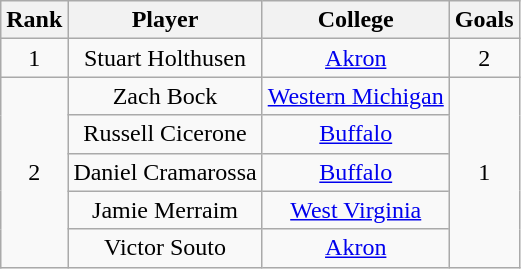<table class="wikitable" style="text-align:center">
<tr>
<th>Rank</th>
<th>Player</th>
<th>College</th>
<th>Goals</th>
</tr>
<tr>
<td>1</td>
<td> Stuart Holthusen</td>
<td><a href='#'>Akron</a></td>
<td>2</td>
</tr>
<tr>
<td rowspan="5">2</td>
<td> Zach Bock</td>
<td><a href='#'>Western Michigan</a></td>
<td rowspan="5">1</td>
</tr>
<tr>
<td> Russell Cicerone</td>
<td><a href='#'>Buffalo</a></td>
</tr>
<tr>
<td> Daniel Cramarossa</td>
<td><a href='#'>Buffalo</a></td>
</tr>
<tr>
<td> Jamie Merraim</td>
<td><a href='#'>West Virginia</a></td>
</tr>
<tr>
<td> Victor Souto</td>
<td><a href='#'>Akron</a></td>
</tr>
</table>
